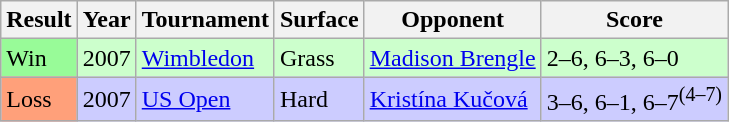<table class="sortable wikitable">
<tr>
<th>Result</th>
<th>Year</th>
<th>Tournament</th>
<th>Surface</th>
<th>Opponent</th>
<th class="unsortable">Score</th>
</tr>
<tr bgcolor=#CCFFCC>
<td bgcolor=98FB98>Win</td>
<td>2007</td>
<td><a href='#'>Wimbledon</a></td>
<td>Grass</td>
<td> <a href='#'>Madison Brengle</a></td>
<td>2–6, 6–3, 6–0</td>
</tr>
<tr bgcolor=#CCCCFF>
<td bgcolor=FFA07A>Loss</td>
<td>2007</td>
<td><a href='#'>US Open</a></td>
<td>Hard</td>
<td> <a href='#'>Kristína Kučová</a></td>
<td>3–6, 6–1, 6–7<sup>(4–7)</sup></td>
</tr>
</table>
